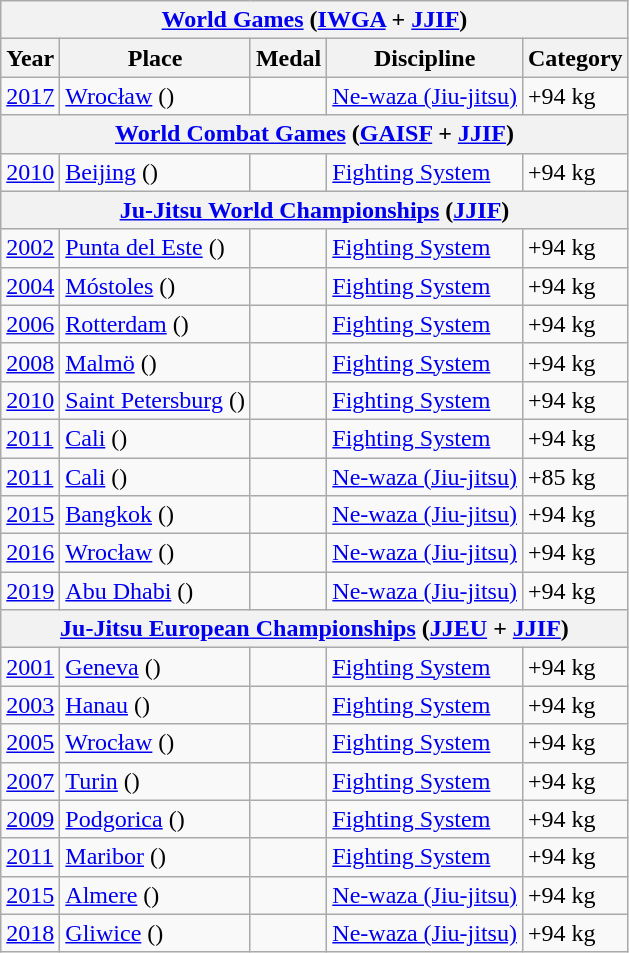<table class="wikitable">
<tr>
<th colspan=5><a href='#'>World Games</a> (<a href='#'>IWGA</a> + <a href='#'>JJIF</a>)</th>
</tr>
<tr>
<th>Year</th>
<th>Place</th>
<th>Medal</th>
<th>Discipline</th>
<th>Category</th>
</tr>
<tr>
<td><a href='#'>2017</a></td>
<td><a href='#'>Wrocław</a> ()</td>
<td></td>
<td><a href='#'>Ne-waza (Jiu-jitsu)</a></td>
<td>+94 kg</td>
</tr>
<tr>
<th colspan=5><a href='#'>World Combat Games</a> (<a href='#'>GAISF</a> + <a href='#'>JJIF</a>)</th>
</tr>
<tr>
<td><a href='#'>2010</a></td>
<td><a href='#'>Beijing</a> ()</td>
<td></td>
<td><a href='#'>Fighting System</a></td>
<td>+94 kg</td>
</tr>
<tr>
<th colspan=5><a href='#'>Ju-Jitsu World Championships</a> (<a href='#'>JJIF</a>)</th>
</tr>
<tr>
<td><a href='#'>2002</a></td>
<td><a href='#'>Punta del Este</a> ()</td>
<td></td>
<td><a href='#'>Fighting System</a></td>
<td>+94 kg</td>
</tr>
<tr>
<td><a href='#'>2004</a></td>
<td><a href='#'>Móstoles</a> ()</td>
<td></td>
<td><a href='#'>Fighting System</a></td>
<td>+94 kg</td>
</tr>
<tr>
<td><a href='#'>2006</a></td>
<td><a href='#'>Rotterdam</a> ()</td>
<td></td>
<td><a href='#'>Fighting System</a></td>
<td>+94 kg</td>
</tr>
<tr>
<td><a href='#'>2008</a></td>
<td><a href='#'>Malmö</a> ()</td>
<td></td>
<td><a href='#'>Fighting System</a></td>
<td>+94 kg</td>
</tr>
<tr>
<td><a href='#'>2010</a></td>
<td><a href='#'>Saint Petersburg</a> ()</td>
<td></td>
<td><a href='#'>Fighting System</a></td>
<td>+94 kg</td>
</tr>
<tr>
<td><a href='#'>2011</a></td>
<td><a href='#'>Cali</a> ()</td>
<td></td>
<td><a href='#'>Fighting System</a></td>
<td>+94 kg</td>
</tr>
<tr>
<td><a href='#'>2011</a></td>
<td><a href='#'>Cali</a> ()</td>
<td></td>
<td><a href='#'>Ne-waza (Jiu-jitsu)</a></td>
<td>+85 kg</td>
</tr>
<tr>
<td><a href='#'>2015</a></td>
<td><a href='#'>Bangkok</a> ()</td>
<td></td>
<td><a href='#'>Ne-waza (Jiu-jitsu)</a></td>
<td>+94 kg</td>
</tr>
<tr>
<td><a href='#'>2016</a></td>
<td><a href='#'>Wrocław</a> ()</td>
<td></td>
<td><a href='#'>Ne-waza (Jiu-jitsu)</a></td>
<td>+94 kg</td>
</tr>
<tr>
<td><a href='#'>2019</a></td>
<td><a href='#'>Abu Dhabi</a> ()</td>
<td></td>
<td><a href='#'>Ne-waza (Jiu-jitsu)</a></td>
<td>+94 kg</td>
</tr>
<tr>
<th colspan=5><a href='#'>Ju-Jitsu European Championships</a> (<a href='#'>JJEU</a> + <a href='#'>JJIF</a>)</th>
</tr>
<tr>
<td><a href='#'>2001</a></td>
<td><a href='#'>Geneva</a> ()</td>
<td></td>
<td><a href='#'>Fighting System</a></td>
<td>+94 kg</td>
</tr>
<tr>
<td><a href='#'>2003</a></td>
<td><a href='#'>Hanau</a> ()</td>
<td></td>
<td><a href='#'>Fighting System</a></td>
<td>+94 kg</td>
</tr>
<tr>
<td><a href='#'>2005</a></td>
<td><a href='#'>Wrocław</a> ()</td>
<td></td>
<td><a href='#'>Fighting System</a></td>
<td>+94 kg</td>
</tr>
<tr>
<td><a href='#'>2007</a></td>
<td><a href='#'>Turin</a> ()</td>
<td></td>
<td><a href='#'>Fighting System</a></td>
<td>+94 kg</td>
</tr>
<tr>
<td><a href='#'>2009</a></td>
<td><a href='#'>Podgorica</a> ()</td>
<td></td>
<td><a href='#'>Fighting System</a></td>
<td>+94 kg</td>
</tr>
<tr>
<td><a href='#'>2011</a></td>
<td><a href='#'>Maribor</a> ()</td>
<td></td>
<td><a href='#'>Fighting System</a></td>
<td>+94 kg</td>
</tr>
<tr>
<td><a href='#'>2015</a></td>
<td><a href='#'>Almere</a> ()</td>
<td></td>
<td><a href='#'>Ne-waza (Jiu-jitsu)</a></td>
<td>+94 kg</td>
</tr>
<tr>
<td><a href='#'>2018</a></td>
<td><a href='#'>Gliwice</a> ()</td>
<td></td>
<td><a href='#'>Ne-waza (Jiu-jitsu)</a></td>
<td>+94 kg</td>
</tr>
</table>
